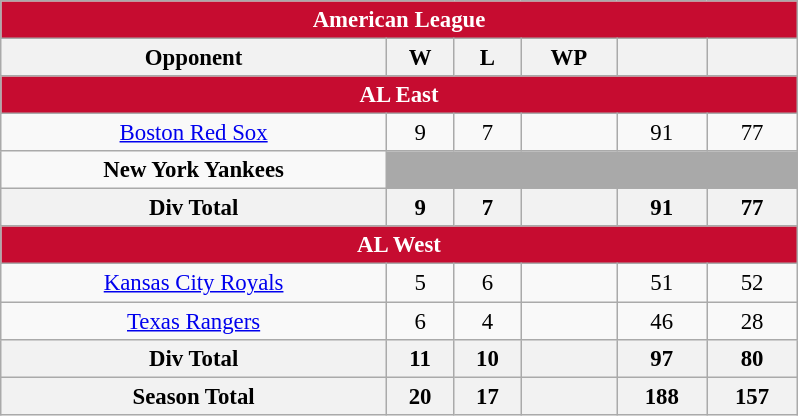<table class="wikitable" style="margin:1em auto; font-size:95%; text-align:center; width:35em;">
<tr>
<th colspan="7" style="background:#c60c30; color:#ffffff;">American League</th>
</tr>
<tr>
<th>Opponent</th>
<th>W</th>
<th>L</th>
<th>WP</th>
<th></th>
<th></th>
</tr>
<tr>
<th colspan="7" style="background:#c60c30; color:#ffffff;">AL East</th>
</tr>
<tr>
<td><a href='#'>Boston Red Sox</a></td>
<td>9</td>
<td>7</td>
<td></td>
<td>91</td>
<td>77</td>
</tr>
<tr>
<td><strong>New York Yankees</strong></td>
<td colspan=5 style="background:darkgray;"></td>
</tr>
<tr>
<th>Div Total</th>
<th>9</th>
<th>7</th>
<th></th>
<th>91</th>
<th>77</th>
</tr>
<tr>
<th colspan="7" style="background:#c60c30; color:#ffffff;">AL West</th>
</tr>
<tr>
<td><a href='#'>Kansas City Royals</a></td>
<td>5</td>
<td>6</td>
<td></td>
<td>51</td>
<td>52</td>
</tr>
<tr>
<td><a href='#'>Texas Rangers</a></td>
<td>6</td>
<td>4</td>
<td></td>
<td>46</td>
<td>28</td>
</tr>
<tr>
<th>Div Total</th>
<th>11</th>
<th>10</th>
<th></th>
<th>97</th>
<th>80</th>
</tr>
<tr>
<th>Season Total</th>
<th>20</th>
<th>17</th>
<th></th>
<th>188</th>
<th>157</th>
</tr>
</table>
